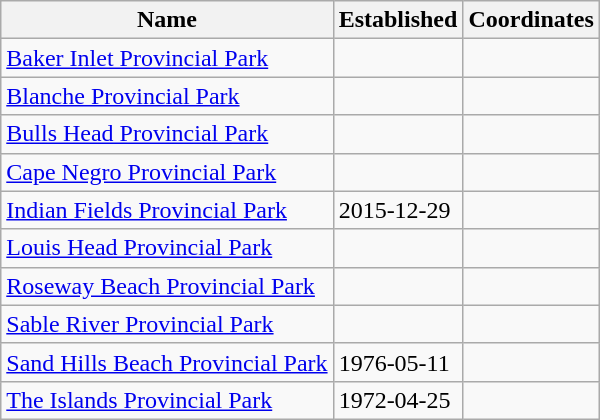<table class='wikitable sortable'>
<tr>
<th>Name</th>
<th>Established</th>
<th>Coordinates</th>
</tr>
<tr>
<td><a href='#'>Baker Inlet Provincial Park</a></td>
<td></td>
<td></td>
</tr>
<tr>
<td><a href='#'>Blanche Provincial Park</a></td>
<td></td>
<td></td>
</tr>
<tr>
<td><a href='#'>Bulls Head Provincial Park</a></td>
<td></td>
<td></td>
</tr>
<tr>
<td><a href='#'>Cape Negro Provincial Park</a></td>
<td></td>
<td></td>
</tr>
<tr>
<td><a href='#'>Indian Fields Provincial Park</a></td>
<td>2015-12-29</td>
<td></td>
</tr>
<tr>
<td><a href='#'>Louis Head Provincial Park</a></td>
<td></td>
<td></td>
</tr>
<tr>
<td><a href='#'>Roseway Beach Provincial Park</a></td>
<td></td>
<td></td>
</tr>
<tr>
<td><a href='#'>Sable River Provincial Park</a></td>
<td></td>
<td></td>
</tr>
<tr>
<td><a href='#'>Sand Hills Beach Provincial Park</a></td>
<td>1976-05-11</td>
<td></td>
</tr>
<tr>
<td><a href='#'>The Islands Provincial Park</a></td>
<td>1972-04-25</td>
<td></td>
</tr>
</table>
